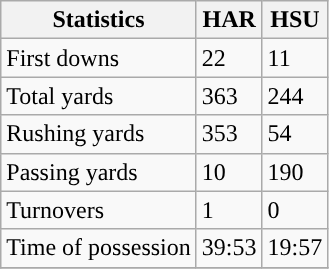<table class="wikitable" style="float: left;">
<tr>
<th>Statistics</th>
<th>HAR</th>
<th>HSU</th>
</tr>
<tr>
<td>First downs</td>
<td>22</td>
<td>11</td>
</tr>
<tr>
<td>Total yards</td>
<td>363</td>
<td>244</td>
</tr>
<tr>
<td>Rushing yards</td>
<td>353</td>
<td>54</td>
</tr>
<tr>
<td>Passing yards</td>
<td>10</td>
<td>190</td>
</tr>
<tr>
<td>Turnovers</td>
<td>1</td>
<td>0</td>
</tr>
<tr>
<td>Time of possession</td>
<td>39:53</td>
<td>19:57</td>
</tr>
<tr>
</tr>
</table>
